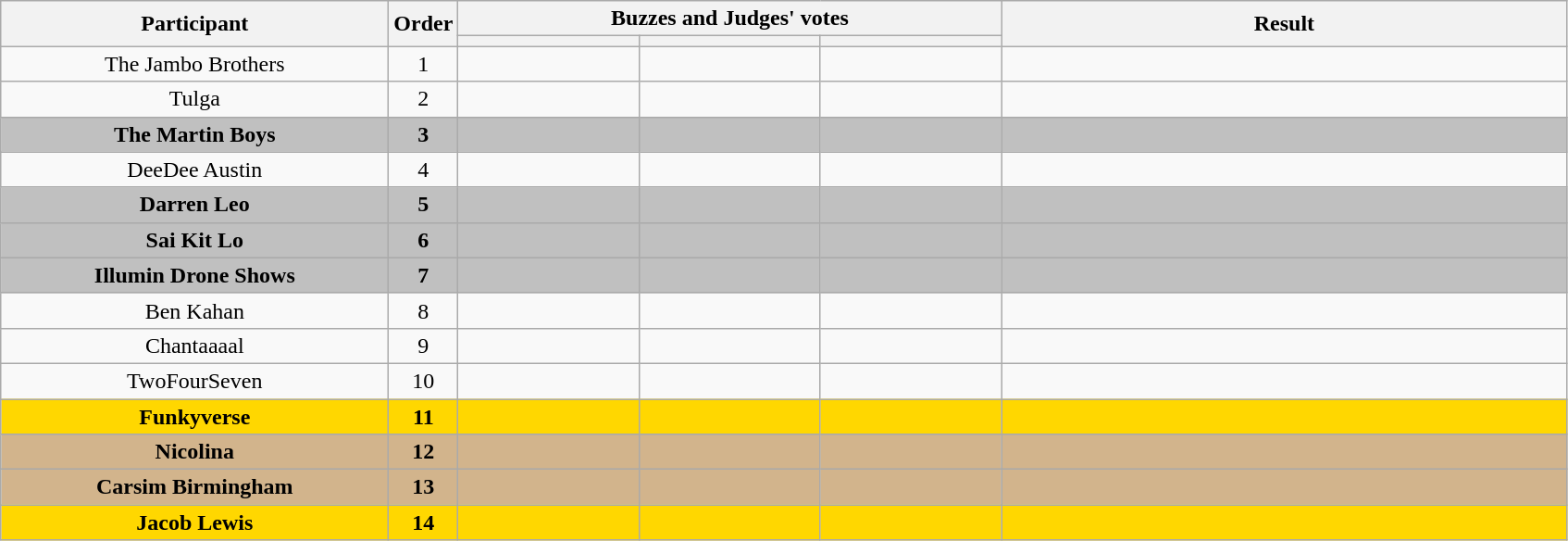<table class="wikitable plainrowheaders sortable" style="text-align:center;">
<tr>
<th scope="col" rowspan="2" class="unsortable" style="width:17em;">Participant</th>
<th scope="col" rowspan="2" style="width:1em;">Order</th>
<th scope="col" colspan="3" class="unsortable" style="width:24em;">Buzzes and Judges' votes</th>
<th scope="col" rowspan="2" style="width:25em;">Result</th>
</tr>
<tr>
<th scope="col" class="unsortable" style="width:6em;"></th>
<th scope="col" class="unsortable" style="width:6em;"></th>
<th scope="col" class="unsortable" style="width:6em;"></th>
</tr>
<tr>
<td>The Jambo Brothers</td>
<td>1</td>
<td style="text-align:center"></td>
<td style="text-align:center"></td>
<td style="text-align:center"></td>
<td></td>
</tr>
<tr>
<td>Tulga</td>
<td>2</td>
<td style="text-align:center"></td>
<td style="text-align:center"></td>
<td style="text-align:center"></td>
<td></td>
</tr>
<tr style="background:silver;">
<td><strong>The Martin Boys</strong></td>
<td><strong>3</strong></td>
<td style="text-align:center"></td>
<td style="text-align:center"></td>
<td style="text-align:center"></td>
<td><strong></strong></td>
</tr>
<tr>
<td>DeeDee Austin</td>
<td>4</td>
<td style="text-align:center"></td>
<td style="text-align:center"></td>
<td style="text-align:center"></td>
<td></td>
</tr>
<tr style="background:silver;">
<td><strong>Darren Leo</strong></td>
<td><strong>5</strong></td>
<td style="text-align:center"></td>
<td style="text-align:center"></td>
<td style="text-align:center"></td>
<td><strong></strong></td>
</tr>
<tr style="background:silver;">
<td><strong>Sai Kit Lo</strong></td>
<td><strong>6</strong></td>
<td style="text-align:center"></td>
<td style="text-align:center"></td>
<td style="text-align:center"></td>
<td><strong></strong></td>
</tr>
<tr style="background:silver;">
<td><strong>Illumin Drone Shows</strong></td>
<td><strong>7</strong></td>
<td style="text-align:center"></td>
<td style="text-align:center"></td>
<td style="text-align:center"></td>
<td><strong></strong></td>
</tr>
<tr>
<td>Ben Kahan</td>
<td>8</td>
<td style="text-align:center"></td>
<td style="text-align:center"></td>
<td style="text-align:center"></td>
<td></td>
</tr>
<tr>
<td>Chantaaaal </td>
<td>9</td>
<td style="text-align:center"></td>
<td style="text-align:center"></td>
<td style="text-align:center"></td>
<td></td>
</tr>
<tr>
<td>TwoFourSeven</td>
<td>10</td>
<td style="text-align:center"></td>
<td style="text-align:center"></td>
<td style="text-align:center"></td>
<td></td>
</tr>
<tr style="background:gold;">
<td><strong>Funkyverse</strong></td>
<td><strong>11</strong></td>
<td style="text-align:center"></td>
<td style="text-align:center"></td>
<td style="text-align:center"></td>
<td><strong></strong></td>
</tr>
<tr style="background:tan;">
<td><strong>Nicolina</strong></td>
<td><strong>12</strong></td>
<td style="text-align:center"></td>
<td style="text-align:center"></td>
<td style="text-align:center"></td>
<td><strong></strong></td>
</tr>
<tr style="background:tan;">
<td><strong>Carsim Birmingham</strong></td>
<td><strong>13</strong></td>
<td style="text-align:center"></td>
<td style="text-align:center"></td>
<td style="text-align:center"></td>
<td><strong></strong></td>
</tr>
<tr style="background:gold;">
<td><strong>Jacob Lewis</strong> </td>
<td><strong>14</strong></td>
<td style="text-align:center"></td>
<td style="text-align:center"></td>
<td style="text-align:center"></td>
<td><strong></strong></td>
</tr>
</table>
